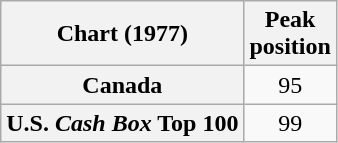<table class="wikitable sortable plainrowheaders" style="text-align:center">
<tr>
<th>Chart (1977)</th>
<th>Peak<br>position</th>
</tr>
<tr>
<th scope="row">Canada</th>
<td>95</td>
</tr>
<tr>
<th scope="row">U.S. <em>Cash Box</em> Top 100</th>
<td>99</td>
</tr>
</table>
